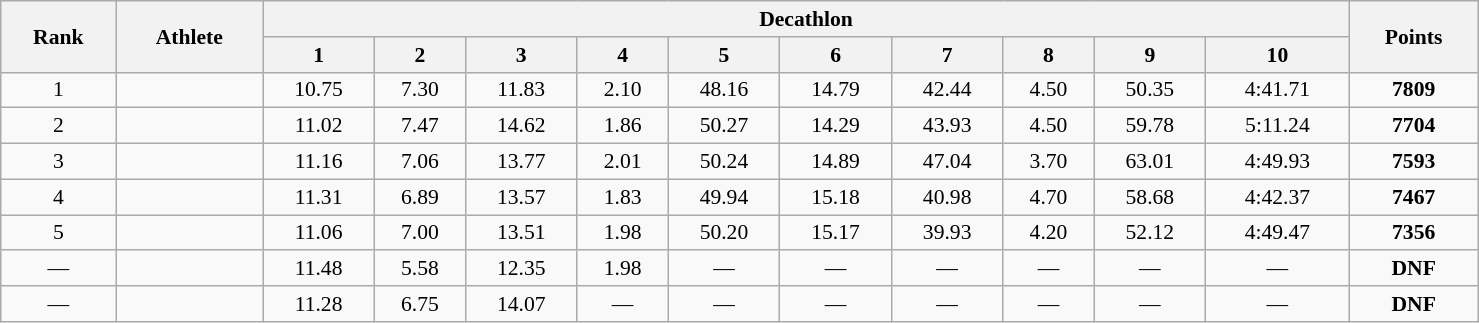<table class="wikitable" style=" text-align:center; font-size:90%;" width="78%">
<tr>
<th rowspan="2">Rank</th>
<th rowspan="2">Athlete</th>
<th colspan="10">Decathlon</th>
<th rowspan="2">Points</th>
</tr>
<tr>
<th>1</th>
<th>2</th>
<th>3</th>
<th>4</th>
<th>5</th>
<th>6</th>
<th>7</th>
<th>8</th>
<th>9</th>
<th>10</th>
</tr>
<tr>
<td>1</td>
<td align=left></td>
<td>10.75</td>
<td>7.30</td>
<td>11.83</td>
<td>2.10</td>
<td>48.16</td>
<td>14.79</td>
<td>42.44</td>
<td>4.50</td>
<td>50.35</td>
<td>4:41.71</td>
<td><strong>7809</strong></td>
</tr>
<tr>
<td>2</td>
<td align=left></td>
<td>11.02</td>
<td>7.47</td>
<td>14.62</td>
<td>1.86</td>
<td>50.27</td>
<td>14.29</td>
<td>43.93</td>
<td>4.50</td>
<td>59.78</td>
<td>5:11.24</td>
<td><strong>7704</strong></td>
</tr>
<tr>
<td>3</td>
<td align=left></td>
<td>11.16</td>
<td>7.06</td>
<td>13.77</td>
<td>2.01</td>
<td>50.24</td>
<td>14.89</td>
<td>47.04</td>
<td>3.70</td>
<td>63.01</td>
<td>4:49.93</td>
<td><strong>7593</strong></td>
</tr>
<tr>
<td>4</td>
<td align=left></td>
<td>11.31</td>
<td>6.89</td>
<td>13.57</td>
<td>1.83</td>
<td>49.94</td>
<td>15.18</td>
<td>40.98</td>
<td>4.70</td>
<td>58.68</td>
<td>4:42.37</td>
<td><strong>7467</strong></td>
</tr>
<tr>
<td>5</td>
<td align=left></td>
<td>11.06</td>
<td>7.00</td>
<td>13.51</td>
<td>1.98</td>
<td>50.20</td>
<td>15.17</td>
<td>39.93</td>
<td>4.20</td>
<td>52.12</td>
<td>4:49.47</td>
<td><strong>7356</strong></td>
</tr>
<tr>
<td>—</td>
<td align=left></td>
<td>11.48</td>
<td>5.58</td>
<td>12.35</td>
<td>1.98</td>
<td>—</td>
<td>—</td>
<td>—</td>
<td>—</td>
<td>—</td>
<td>—</td>
<td><strong>DNF</strong></td>
</tr>
<tr>
<td>—</td>
<td align=left></td>
<td>11.28</td>
<td>6.75</td>
<td>14.07</td>
<td>—</td>
<td>—</td>
<td>—</td>
<td>—</td>
<td>—</td>
<td>—</td>
<td>—</td>
<td><strong>DNF</strong></td>
</tr>
</table>
